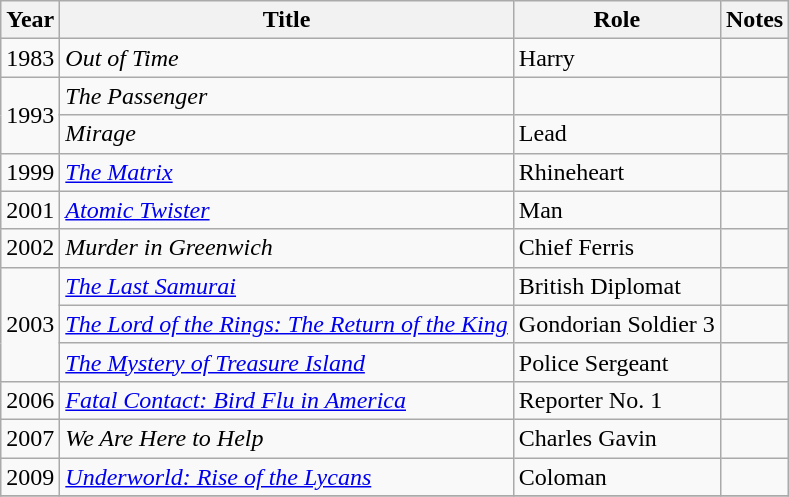<table class="wikitable">
<tr>
<th>Year</th>
<th>Title</th>
<th>Role</th>
<th>Notes</th>
</tr>
<tr>
<td>1983</td>
<td><em>Out of Time</em></td>
<td>Harry</td>
<td></td>
</tr>
<tr>
<td rowspan="2">1993</td>
<td><em>The Passenger</em></td>
<td></td>
<td></td>
</tr>
<tr>
<td><em>Mirage</em></td>
<td>Lead</td>
<td></td>
</tr>
<tr>
<td>1999</td>
<td><em><a href='#'>The Matrix</a></em></td>
<td>Rhineheart</td>
<td></td>
</tr>
<tr>
<td>2001</td>
<td><em><a href='#'>Atomic Twister</a></em></td>
<td>Man</td>
<td></td>
</tr>
<tr>
<td>2002</td>
<td><em>Murder in Greenwich</em></td>
<td>Chief Ferris</td>
<td></td>
</tr>
<tr>
<td rowspan="3">2003</td>
<td><em><a href='#'>The Last Samurai</a></em></td>
<td>British Diplomat</td>
<td></td>
</tr>
<tr>
<td><em><a href='#'>The Lord of the Rings: The Return of the King</a></em></td>
<td>Gondorian Soldier 3</td>
<td></td>
</tr>
<tr>
<td><em><a href='#'>The Mystery of Treasure Island</a></em></td>
<td>Police Sergeant</td>
<td></td>
</tr>
<tr>
<td>2006</td>
<td><em><a href='#'>Fatal Contact: Bird Flu in America</a></em></td>
<td>Reporter No. 1</td>
<td></td>
</tr>
<tr>
<td>2007</td>
<td><em>We Are Here to Help</em></td>
<td>Charles Gavin</td>
<td></td>
</tr>
<tr>
<td>2009</td>
<td><em><a href='#'>Underworld: Rise of the Lycans</a></em></td>
<td>Coloman</td>
<td></td>
</tr>
<tr>
</tr>
</table>
